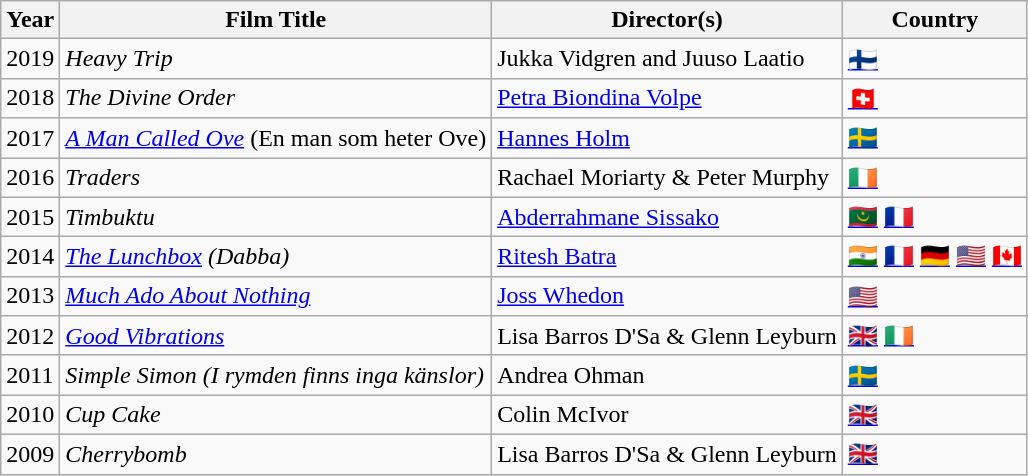<table class="wikitable">
<tr>
<th>Year</th>
<th>Film Title</th>
<th>Director(s)</th>
<th>Country</th>
</tr>
<tr>
<td>2019</td>
<td><em>Heavy Trip</em></td>
<td>Jukka Vidgren and Juuso Laatio</td>
<td><a href='#'>🇫🇮</a></td>
</tr>
<tr>
<td>2018</td>
<td><em>The Divine Order</em></td>
<td><a href='#'>Petra Biondina Volpe</a></td>
<td><a href='#'>🇨🇭</a></td>
</tr>
<tr>
<td>2017</td>
<td><em><a href='#'>A Man Called Ove</a></em> (En man som heter Ove)</td>
<td><a href='#'>Hannes Holm</a></td>
<td><a href='#'>🇸🇪</a></td>
</tr>
<tr>
<td>2016</td>
<td><em>Traders</em></td>
<td>Rachael Moriarty & Peter Murphy</td>
<td><a href='#'>🇮🇪</a></td>
</tr>
<tr>
<td>2015</td>
<td><em>Timbuktu</em></td>
<td><a href='#'>Abderrahmane Sissako</a></td>
<td><a href='#'>🇲🇷</a> <a href='#'>🇫🇷</a></td>
</tr>
<tr>
<td>2014</td>
<td><em><a href='#'>The Lunchbox</a> (Dabba)</em></td>
<td><a href='#'>Ritesh Batra</a></td>
<td><a href='#'>🇮🇳</a> <a href='#'>🇫🇷</a> <a href='#'>🇩🇪</a> <a href='#'>🇺🇸</a> <a href='#'>🇨🇦</a></td>
</tr>
<tr>
<td>2013</td>
<td><em><a href='#'>Much Ado About Nothing</a></em></td>
<td><a href='#'>Joss Whedon</a></td>
<td><a href='#'>🇺🇸</a></td>
</tr>
<tr>
<td>2012</td>
<td><em><a href='#'>Good Vibrations</a></em></td>
<td>Lisa Barros D'Sa & Glenn Leyburn</td>
<td><a href='#'>🇬🇧</a> <a href='#'>🇮🇪</a></td>
</tr>
<tr>
<td>2011</td>
<td><em>Simple Simon (I rymden finns inga känslor)</em></td>
<td>Andrea Ohman</td>
<td><a href='#'>🇸🇪</a></td>
</tr>
<tr>
<td>2010</td>
<td><em>Cup Cake</em></td>
<td>Colin McIvor</td>
<td><a href='#'>🇬🇧</a></td>
</tr>
<tr>
<td>2009</td>
<td><em>Cherrybomb</em></td>
<td>Lisa Barros D'Sa & Glenn Leyburn</td>
<td><a href='#'>🇬🇧</a></td>
</tr>
</table>
